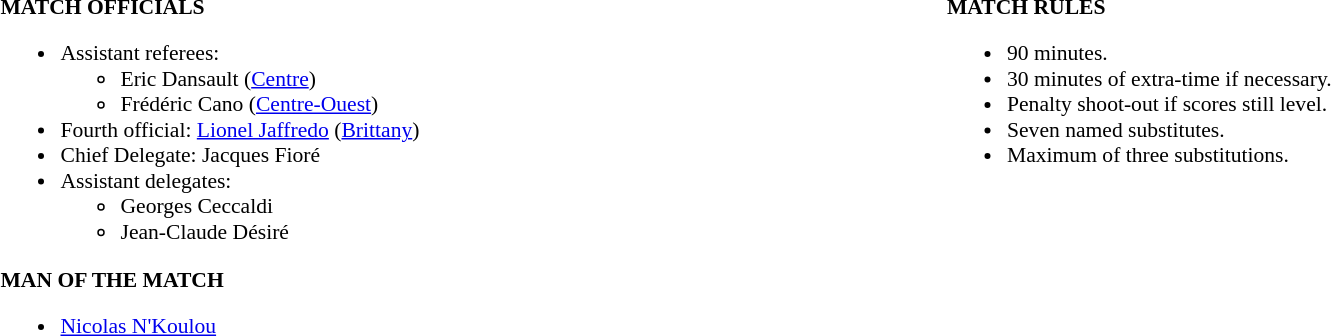<table width=100% style="font-size: 90%">
<tr>
<td width=50% valign=top><br><strong>MATCH OFFICIALS</strong><ul><li>Assistant referees:<ul><li>Eric Dansault (<a href='#'>Centre</a>)</li><li>Frédéric Cano (<a href='#'>Centre-Ouest</a>)</li></ul></li><li>Fourth official: <a href='#'>Lionel Jaffredo</a> (<a href='#'>Brittany</a>)</li><li>Chief Delegate: Jacques Fioré</li><li>Assistant delegates:<ul><li>Georges Ceccaldi</li><li>Jean-Claude Désiré</li></ul></li></ul><strong>MAN OF THE MATCH</strong><ul><li><a href='#'>Nicolas N'Koulou</a></li></ul></td>
<td width=50% valign=top><br><strong>MATCH RULES</strong><ul><li>90 minutes.</li><li>30 minutes of extra-time if necessary.</li><li>Penalty shoot-out if scores still level.</li><li>Seven named substitutes.</li><li>Maximum of three substitutions.</li></ul></td>
</tr>
</table>
